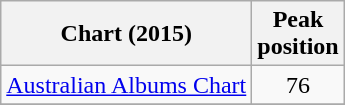<table class="wikitable sortable">
<tr>
<th>Chart (2015)</th>
<th>Peak<br>position</th>
</tr>
<tr>
<td><a href='#'>Australian Albums Chart</a></td>
<td style="text-align:center;">76</td>
</tr>
<tr>
</tr>
</table>
